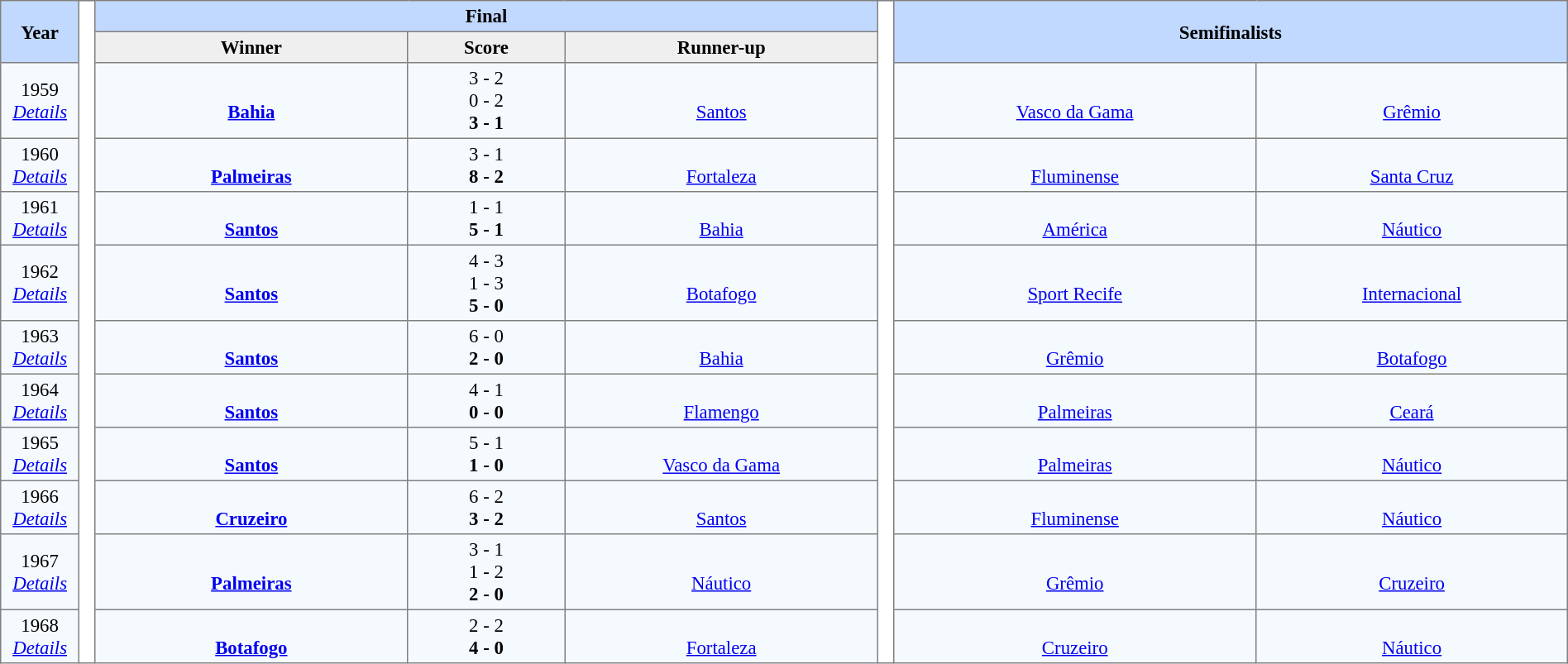<table border=1 style="border-collapse:collapse; font-size:95%;" cellpadding=3 cellspacing=0 width=100%>
<tr bgcolor=#C1D8FF align=center>
<th rowspan=2 width=5%>Year</th>
<th width=1% rowspan=12 bgcolor=ffffff></th>
<th colspan=3>Final</th>
<th width=1% rowspan=12 bgcolor=ffffff></th>
<th colspan=3 rowspan=2>Semifinalists</th>
</tr>
<tr bgcolor=#EFEFEF>
<th width=20%>Winner</th>
<th width=10%>Score</th>
<th width=20%>Runner-up</th>
</tr>
<tr align=center bgcolor=#F5FAFF>
<td>1959<br><em><a href='#'>Details</a></em></td>
<td><br><strong><a href='#'>Bahia</a></strong></td>
<td>3 - 2<br>0 - 2<br><strong>3 -  1</strong></td>
<td><br><a href='#'>Santos</a></td>
<td><br><a href='#'>Vasco da Gama</a></td>
<td><br><a href='#'>Grêmio</a></td>
</tr>
<tr align=center bgcolor=#F5FAFF>
<td>1960<br><em><a href='#'>Details</a></em></td>
<td><br><strong><a href='#'>Palmeiras</a></strong></td>
<td>3 - 1<br><strong>8 - 2</strong></td>
<td><br><a href='#'>Fortaleza</a></td>
<td><br><a href='#'>Fluminense</a></td>
<td><br> <a href='#'>Santa Cruz</a></td>
</tr>
<tr align=center bgcolor=#F5FAFF>
<td>1961<br><em><a href='#'>Details</a></em></td>
<td><br><strong><a href='#'>Santos</a></strong></td>
<td>1 - 1<br><strong>5 - 1</strong></td>
<td><br><a href='#'>Bahia</a></td>
<td><br><a href='#'>América</a></td>
<td><br><a href='#'>Náutico</a></td>
</tr>
<tr align=center bgcolor=#F5FAFF>
<td>1962<br><em><a href='#'>Details</a></em></td>
<td><br><strong><a href='#'>Santos</a></strong></td>
<td>4 - 3<br>1 - 3<br><strong>5 - 0</strong></td>
<td><br><a href='#'>Botafogo</a></td>
<td><br><a href='#'>Sport Recife</a></td>
<td><br><a href='#'>Internacional</a></td>
</tr>
<tr align=center bgcolor=#F5FAFF>
<td>1963<br><em><a href='#'>Details</a></em></td>
<td><br><strong><a href='#'>Santos</a></strong></td>
<td>6 - 0<br><strong>2 - 0</strong></td>
<td><br><a href='#'>Bahia</a></td>
<td><br><a href='#'>Grêmio</a></td>
<td><br><a href='#'>Botafogo</a></td>
</tr>
<tr align=center bgcolor=#F5FAFF>
<td>1964<br><em><a href='#'>Details</a></em></td>
<td><br><strong><a href='#'>Santos</a></strong></td>
<td>4 - 1<br><strong>0 - 0</strong></td>
<td><br><a href='#'>Flamengo</a></td>
<td><br><a href='#'>Palmeiras</a></td>
<td><br><a href='#'>Ceará</a></td>
</tr>
<tr align=center bgcolor=#F5FAFF>
<td>1965<br><em><a href='#'>Details</a></em></td>
<td><br><strong><a href='#'>Santos</a></strong></td>
<td>5 - 1<br><strong>1 - 0</strong></td>
<td><br><a href='#'>Vasco da Gama</a></td>
<td><br><a href='#'>Palmeiras</a></td>
<td><br><a href='#'>Náutico</a></td>
</tr>
<tr align=center bgcolor=#F5FAFF>
<td>1966<br><em><a href='#'>Details</a></em></td>
<td><br><strong><a href='#'>Cruzeiro</a></strong></td>
<td>6 - 2<br><strong>3 - 2</strong></td>
<td><br><a href='#'>Santos</a></td>
<td><br><a href='#'>Fluminense</a></td>
<td><br><a href='#'>Náutico</a></td>
</tr>
<tr align=center bgcolor=#F5FAFF>
<td>1967<br><em><a href='#'>Details</a></em></td>
<td><br><strong><a href='#'>Palmeiras</a></strong></td>
<td>3 - 1<br>1 - 2<br><strong>2 - 0</strong></td>
<td><br><a href='#'>Náutico</a></td>
<td><br><a href='#'>Grêmio</a></td>
<td><br><a href='#'>Cruzeiro</a></td>
</tr>
<tr align=center bgcolor=#F5FAFF>
<td>1968<br><em><a href='#'>Details</a></em></td>
<td><br><strong><a href='#'>Botafogo</a></strong></td>
<td>2 - 2<br><strong>4 - 0</strong></td>
<td><br><a href='#'>Fortaleza</a></td>
<td><br><a href='#'>Cruzeiro</a></td>
<td><br><a href='#'>Náutico</a></td>
</tr>
</table>
